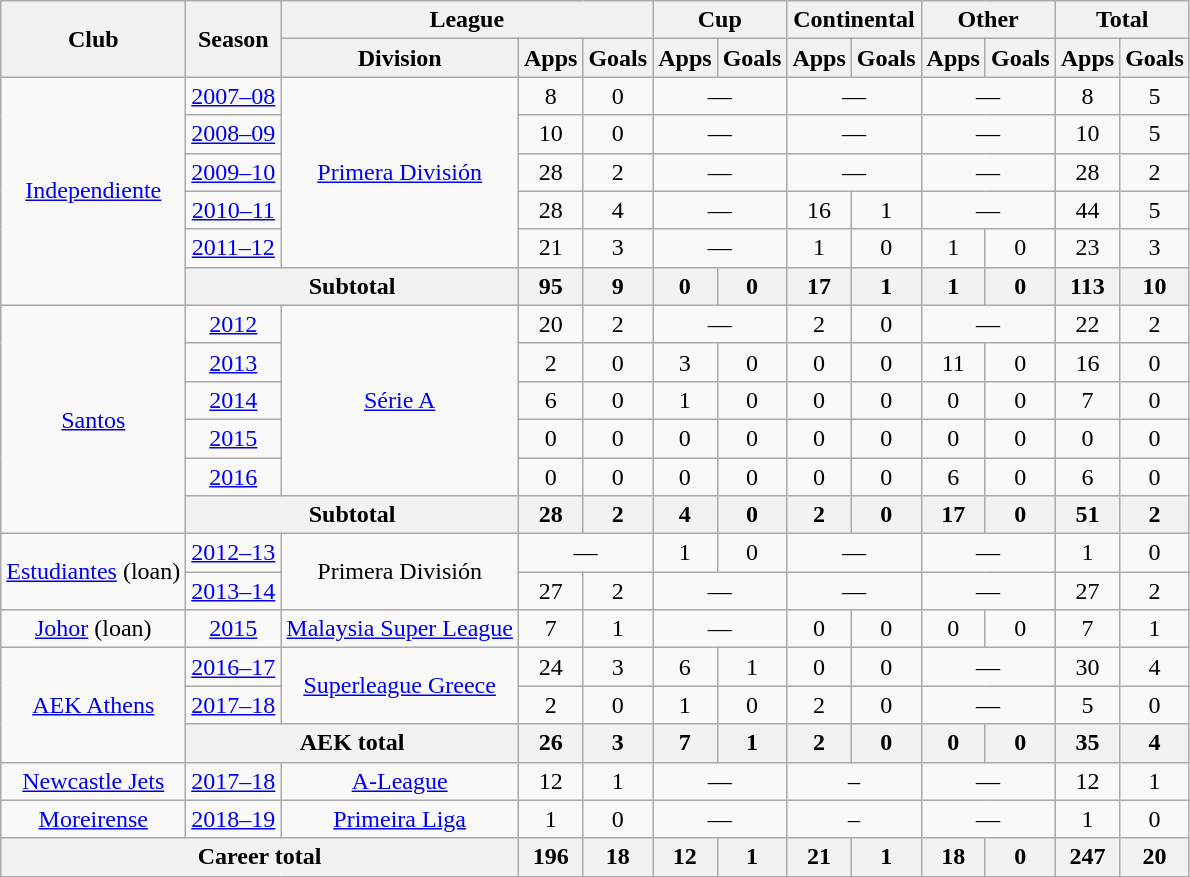<table class="wikitable" style="text-align: center">
<tr>
<th rowspan="2">Club</th>
<th rowspan="2">Season</th>
<th colspan="3">League</th>
<th colspan="2">Cup</th>
<th colspan="2">Continental</th>
<th colspan="2">Other</th>
<th colspan="2">Total</th>
</tr>
<tr>
<th>Division</th>
<th>Apps</th>
<th>Goals</th>
<th>Apps</th>
<th>Goals</th>
<th>Apps</th>
<th>Goals</th>
<th>Apps</th>
<th>Goals</th>
<th>Apps</th>
<th>Goals</th>
</tr>
<tr>
<td rowspan="6"><a href='#'>Independiente</a></td>
<td><a href='#'>2007–08</a></td>
<td rowspan="5"><a href='#'>Primera División</a></td>
<td>8</td>
<td>0</td>
<td colspan="2">—</td>
<td colspan="2">—</td>
<td colspan="2">—</td>
<td>8</td>
<td>5</td>
</tr>
<tr>
<td><a href='#'>2008–09</a></td>
<td>10</td>
<td>0</td>
<td colspan="2">—</td>
<td colspan="2">—</td>
<td colspan="2">—</td>
<td>10</td>
<td>5</td>
</tr>
<tr>
<td><a href='#'>2009–10</a></td>
<td>28</td>
<td>2</td>
<td colspan="2">—</td>
<td colspan="2">—</td>
<td colspan="2">—</td>
<td>28</td>
<td>2</td>
</tr>
<tr>
<td><a href='#'>2010–11</a></td>
<td>28</td>
<td>4</td>
<td colspan="2">—</td>
<td>16</td>
<td>1</td>
<td colspan="2">—</td>
<td>44</td>
<td>5</td>
</tr>
<tr>
<td><a href='#'>2011–12</a></td>
<td>21</td>
<td>3</td>
<td colspan="2">—</td>
<td>1</td>
<td>0</td>
<td>1</td>
<td>0</td>
<td>23</td>
<td>3</td>
</tr>
<tr>
<th colspan="2">Subtotal</th>
<th>95</th>
<th>9</th>
<th>0</th>
<th>0</th>
<th>17</th>
<th>1</th>
<th>1</th>
<th>0</th>
<th>113</th>
<th>10</th>
</tr>
<tr>
<td rowspan="6"><a href='#'>Santos</a></td>
<td><a href='#'>2012</a></td>
<td rowspan="5"><a href='#'>Série A</a></td>
<td>20</td>
<td>2</td>
<td colspan="2">—</td>
<td>2</td>
<td>0</td>
<td colspan="2">—</td>
<td>22</td>
<td>2</td>
</tr>
<tr>
<td><a href='#'>2013</a></td>
<td>2</td>
<td>0</td>
<td>3</td>
<td>0</td>
<td>0</td>
<td>0</td>
<td>11</td>
<td>0</td>
<td>16</td>
<td>0</td>
</tr>
<tr>
<td><a href='#'>2014</a></td>
<td>6</td>
<td>0</td>
<td>1</td>
<td>0</td>
<td>0</td>
<td>0</td>
<td>0</td>
<td>0</td>
<td>7</td>
<td>0</td>
</tr>
<tr>
<td><a href='#'>2015</a></td>
<td>0</td>
<td>0</td>
<td>0</td>
<td>0</td>
<td>0</td>
<td>0</td>
<td>0</td>
<td>0</td>
<td>0</td>
<td>0</td>
</tr>
<tr>
<td><a href='#'>2016</a></td>
<td>0</td>
<td>0</td>
<td>0</td>
<td>0</td>
<td>0</td>
<td>0</td>
<td>6</td>
<td>0</td>
<td>6</td>
<td>0</td>
</tr>
<tr>
<th colspan="2">Subtotal</th>
<th>28</th>
<th>2</th>
<th>4</th>
<th>0</th>
<th>2</th>
<th>0</th>
<th>17</th>
<th>0</th>
<th>51</th>
<th>2</th>
</tr>
<tr>
<td rowspan="2"><a href='#'>Estudiantes</a> (loan)</td>
<td><a href='#'>2012–13</a></td>
<td rowspan="2">Primera División</td>
<td colspan="2">—</td>
<td>1</td>
<td>0</td>
<td colspan="2">—</td>
<td colspan="2">—</td>
<td>1</td>
<td>0</td>
</tr>
<tr>
<td><a href='#'>2013–14</a></td>
<td>27</td>
<td>2</td>
<td colspan="2">—</td>
<td colspan="2">—</td>
<td colspan="2">—</td>
<td>27</td>
<td>2</td>
</tr>
<tr>
<td><a href='#'>Johor</a> (loan)</td>
<td><a href='#'>2015</a></td>
<td><a href='#'>Malaysia Super League</a></td>
<td>7</td>
<td>1</td>
<td colspan="2">—</td>
<td>0</td>
<td>0</td>
<td>0</td>
<td>0</td>
<td>7</td>
<td>1</td>
</tr>
<tr>
<td rowspan="3"><a href='#'>AEK Athens</a></td>
<td><a href='#'>2016–17</a></td>
<td rowspan="2"><a href='#'>Superleague Greece</a></td>
<td>24</td>
<td>3</td>
<td>6</td>
<td>1</td>
<td>0</td>
<td>0</td>
<td colspan="2">—</td>
<td>30</td>
<td>4</td>
</tr>
<tr>
<td><a href='#'>2017–18</a></td>
<td>2</td>
<td>0</td>
<td>1</td>
<td>0</td>
<td>2</td>
<td>0</td>
<td colspan="2">—</td>
<td>5</td>
<td>0</td>
</tr>
<tr>
<th colspan="2">AEK total</th>
<th>26</th>
<th>3</th>
<th>7</th>
<th>1</th>
<th>2</th>
<th>0</th>
<th>0</th>
<th>0</th>
<th>35</th>
<th>4</th>
</tr>
<tr>
<td><a href='#'>Newcastle Jets</a></td>
<td><a href='#'>2017–18</a></td>
<td><a href='#'>A-League</a></td>
<td>12</td>
<td>1</td>
<td colspan="2">—</td>
<td colspan="2">–</td>
<td colspan="2">—</td>
<td>12</td>
<td>1</td>
</tr>
<tr>
<td><a href='#'>Moreirense</a></td>
<td><a href='#'>2018–19</a></td>
<td><a href='#'>Primeira Liga</a></td>
<td>1</td>
<td>0</td>
<td colspan="2">—</td>
<td colspan="2">–</td>
<td colspan="2">—</td>
<td>1</td>
<td>0</td>
</tr>
<tr>
<th colspan="3">Career total</th>
<th>196</th>
<th>18</th>
<th>12</th>
<th>1</th>
<th>21</th>
<th>1</th>
<th>18</th>
<th>0</th>
<th>247</th>
<th>20</th>
</tr>
</table>
